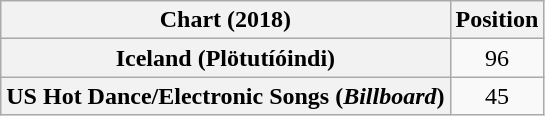<table class="wikitable plainrowheaders" style="text-align:center">
<tr>
<th scope="col">Chart (2018)</th>
<th scope="col">Position</th>
</tr>
<tr>
<th scope="row">Iceland (Plötutíóindi)</th>
<td>96</td>
</tr>
<tr>
<th scope="row">US Hot Dance/Electronic Songs (<em>Billboard</em>)</th>
<td>45</td>
</tr>
</table>
